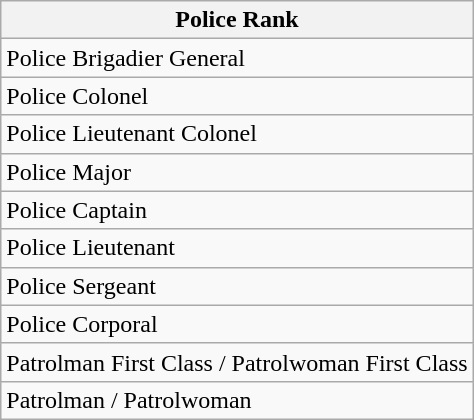<table class="wikitable" style="display: inline-table;">
<tr>
<th>Police Rank</th>
</tr>
<tr>
<td>Police Brigadier General</td>
</tr>
<tr>
<td>Police Colonel</td>
</tr>
<tr>
<td>Police Lieutenant Colonel</td>
</tr>
<tr>
<td>Police Major</td>
</tr>
<tr>
<td>Police Captain</td>
</tr>
<tr>
<td>Police Lieutenant</td>
</tr>
<tr>
<td>Police Sergeant</td>
</tr>
<tr>
<td>Police Corporal</td>
</tr>
<tr>
<td>Patrolman First Class / Patrolwoman First Class</td>
</tr>
<tr>
<td>Patrolman / Patrolwoman</td>
</tr>
</table>
